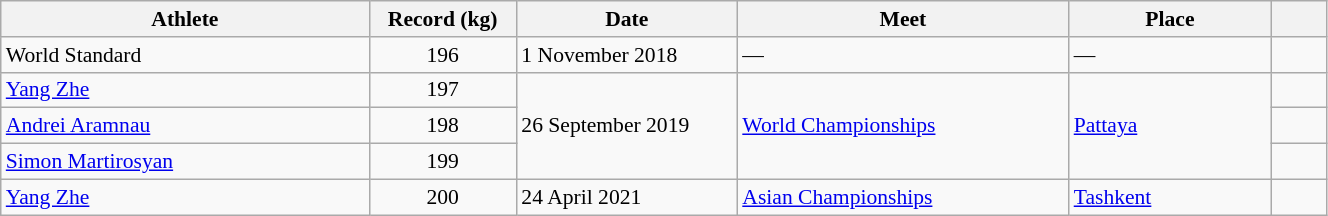<table class="wikitable" style="font-size:90%; width: 70%;">
<tr>
<th width=20%>Athlete</th>
<th width=8%>Record (kg)</th>
<th width=12%>Date</th>
<th width=18%>Meet</th>
<th width=11%>Place</th>
<th width=3%></th>
</tr>
<tr>
<td>World Standard</td>
<td align="center">196</td>
<td>1 November 2018</td>
<td>—</td>
<td>—</td>
<td></td>
</tr>
<tr>
<td> <a href='#'>Yang Zhe</a></td>
<td align="center">197</td>
<td rowspan=3>26 September 2019</td>
<td rowspan=3><a href='#'>World Championships</a></td>
<td rowspan=3><a href='#'>Pattaya</a></td>
<td></td>
</tr>
<tr>
<td> <a href='#'>Andrei Aramnau</a></td>
<td align="center">198</td>
<td></td>
</tr>
<tr>
<td> <a href='#'>Simon Martirosyan</a></td>
<td align="center">199</td>
<td></td>
</tr>
<tr>
<td> <a href='#'>Yang Zhe</a></td>
<td align="center">200</td>
<td>24 April 2021</td>
<td><a href='#'>Asian Championships</a></td>
<td><a href='#'>Tashkent</a></td>
<td></td>
</tr>
</table>
